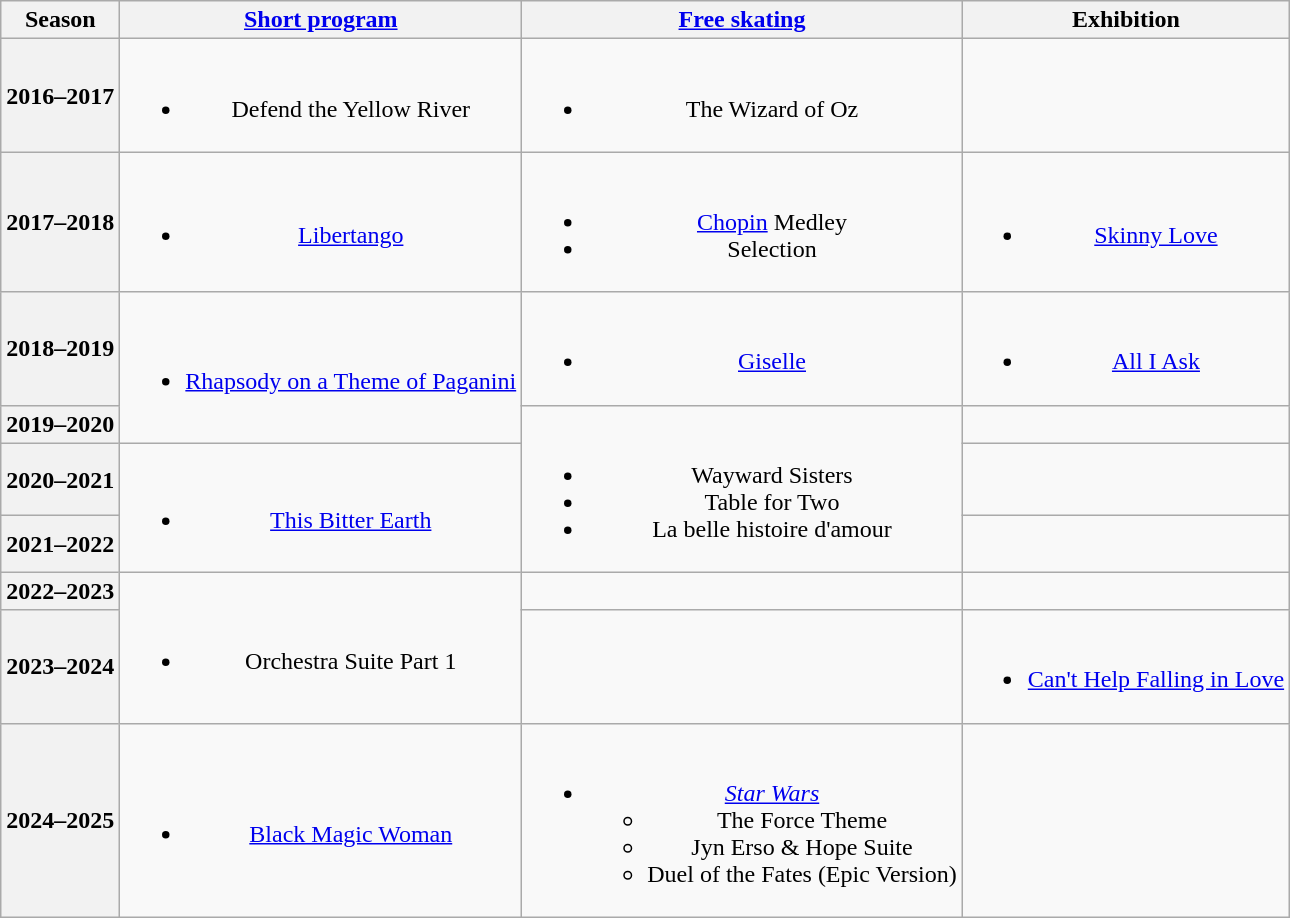<table class=wikitable style=text-align:center>
<tr>
<th>Season</th>
<th><a href='#'>Short program</a></th>
<th><a href='#'>Free skating</a></th>
<th>Exhibition</th>
</tr>
<tr>
<th>2016–2017 <br> </th>
<td><br><ul><li>Defend the Yellow River <br></li></ul></td>
<td><br><ul><li>The Wizard of Oz <br></li></ul></td>
<td></td>
</tr>
<tr>
<th>2017–2018 <br> </th>
<td><br><ul><li><a href='#'>Libertango</a> <br></li></ul></td>
<td><br><ul><li><a href='#'>Chopin</a> Medley</li><li>Selection <br></li></ul></td>
<td><br><ul><li><a href='#'>Skinny Love</a> <br></li></ul></td>
</tr>
<tr>
<th>2018–2019 <br> </th>
<td rowspan=2><br><ul><li><a href='#'>Rhapsody on a Theme of Paganini</a> <br></li></ul></td>
<td><br><ul><li><a href='#'>Giselle</a> <br></li></ul></td>
<td><br><ul><li><a href='#'>All I Ask</a> <br></li></ul></td>
</tr>
<tr>
<th>2019–2020<br></th>
<td rowspan=3><br><ul><li>Wayward Sisters</li><li>Table for Two <br> </li><li>La belle histoire d'amour <br></li></ul></td>
<td></td>
</tr>
<tr>
<th>2020–2021</th>
<td rowspan=2><br><ul><li><a href='#'>This Bitter Earth</a> <br></li></ul></td>
<td></td>
</tr>
<tr>
<th>2021–2022<br></th>
<td></td>
</tr>
<tr>
<th>2022–2023</th>
<td rowspan=2><br><ul><li>Orchestra Suite Part 1 <br></li></ul></td>
<td></td>
<td></td>
</tr>
<tr>
<th>2023–2024 <br> </th>
<td></td>
<td><br><ul><li><a href='#'>Can't Help Falling in Love</a> <br> </li></ul></td>
</tr>
<tr>
<th>2024–2025 <br> </th>
<td><br><ul><li><a href='#'>Black Magic Woman</a> <br> </li></ul></td>
<td><br><ul><li><em><a href='#'>Star Wars</a></em><ul><li>The Force Theme <br> </li><li>Jyn Erso & Hope Suite <br> </li><li>Duel of the Fates (Epic Version) <br> </li></ul></li></ul></td>
<td></td>
</tr>
</table>
